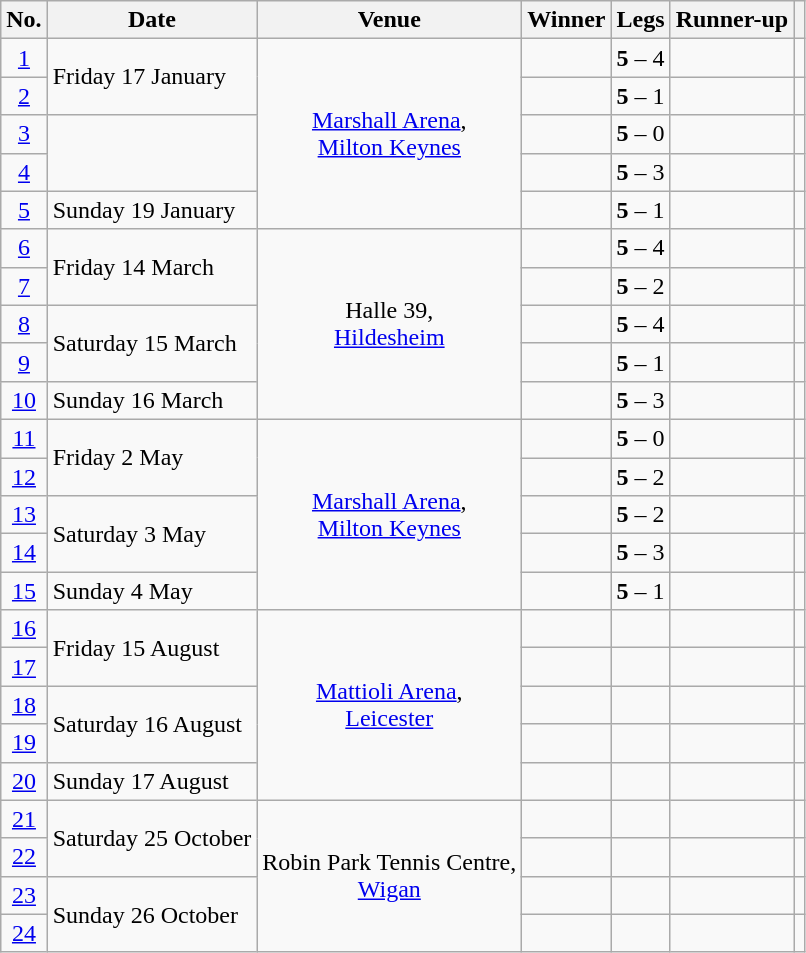<table class="wikitable">
<tr>
<th>No.</th>
<th>Date</th>
<th>Venue</th>
<th>Winner</th>
<th>Legs</th>
<th>Runner-up</th>
<th></th>
</tr>
<tr>
<td align=center><a href='#'>1</a></td>
<td align=left rowspan="2">Friday 17 January</td>
<td align="center" rowspan="5"><a href='#'>Marshall Arena</a>,<br> <a href='#'>Milton Keynes</a></td>
<td align="right"></td>
<td align="center"><strong>5</strong> – 4</td>
<td></td>
<td align="center"></td>
</tr>
<tr>
<td align=center><a href='#'>2</a></td>
<td align="right"></td>
<td align="center"><strong>5</strong> – 1</td>
<td></td>
<td align="center"></td>
</tr>
<tr>
<td align=center><a href='#'>3</a></td>
<td align=left rowspan="2"></td>
<td align="right"></td>
<td align="center"><strong>5</strong> – 0</td>
<td></td>
<td align="center"></td>
</tr>
<tr>
<td align=center><a href='#'>4</a></td>
<td align="right"></td>
<td align="center"><strong>5</strong> – 3</td>
<td></td>
<td align="center"></td>
</tr>
<tr>
<td align=center><a href='#'>5</a></td>
<td align=left>Sunday 19 January</td>
<td align="right"></td>
<td align="center"><strong>5</strong> – 1</td>
<td></td>
<td align="center"></td>
</tr>
<tr>
<td align=center><a href='#'>6</a></td>
<td align=left rowspan="2">Friday 14 March</td>
<td align="center" rowspan="5">Halle 39,<br> <a href='#'>Hildesheim</a></td>
<td align="right"></td>
<td align="center"><strong>5</strong> – 4</td>
<td></td>
<td align="center"></td>
</tr>
<tr>
<td align=center><a href='#'>7</a></td>
<td align="right"></td>
<td align="center"><strong>5</strong> – 2</td>
<td></td>
<td align="center"></td>
</tr>
<tr>
<td align=center><a href='#'>8</a></td>
<td align=left rowspan="2">Saturday 15 March</td>
<td align="right"></td>
<td align="center"><strong>5</strong> – 4</td>
<td></td>
<td align="center"></td>
</tr>
<tr>
<td align=center><a href='#'>9</a></td>
<td align="right"></td>
<td align="center"><strong>5</strong> – 1</td>
<td></td>
<td align="center"></td>
</tr>
<tr>
<td align=center><a href='#'>10</a></td>
<td align=left>Sunday 16 March</td>
<td align="right"></td>
<td align="center"><strong>5</strong> – 3</td>
<td></td>
<td align="center"></td>
</tr>
<tr>
<td align=center><a href='#'>11</a></td>
<td align=left rowspan="2">Friday 2 May</td>
<td align="center" rowspan="5"><a href='#'>Marshall Arena</a>,<br> <a href='#'>Milton Keynes</a></td>
<td align="right"></td>
<td align="center"><strong>5</strong> – 0</td>
<td></td>
<td align="center"></td>
</tr>
<tr>
<td align=center><a href='#'>12</a></td>
<td align="right"></td>
<td align="center"><strong>5</strong> – 2</td>
<td></td>
<td align="center"></td>
</tr>
<tr>
<td align=center><a href='#'>13</a></td>
<td align=left rowspan="2">Saturday 3 May</td>
<td align="right"></td>
<td align="center"><strong>5</strong> – 2</td>
<td></td>
<td align="center"></td>
</tr>
<tr>
<td align=center><a href='#'>14</a></td>
<td align="right"></td>
<td align="center"><strong>5</strong> – 3</td>
<td></td>
<td align="center"></td>
</tr>
<tr>
<td align=center><a href='#'>15</a></td>
<td align=left>Sunday 4 May</td>
<td align="right"></td>
<td align="center"><strong>5</strong> – 1</td>
<td></td>
<td align="center"></td>
</tr>
<tr>
<td align=center><a href='#'>16</a></td>
<td align=left rowspan="2">Friday 15 August</td>
<td align="center" rowspan="5"><a href='#'>Mattioli Arena</a>,<br> <a href='#'>Leicester</a></td>
<td align="right"></td>
<td align="center"></td>
<td></td>
<td align="center"></td>
</tr>
<tr>
<td align=center><a href='#'>17</a></td>
<td align="right"></td>
<td align="center"></td>
<td></td>
<td align="center"></td>
</tr>
<tr>
<td align=center><a href='#'>18</a></td>
<td align=left rowspan="2">Saturday 16 August</td>
<td align="right"></td>
<td align="center"></td>
<td></td>
<td align="center"></td>
</tr>
<tr>
<td align=center><a href='#'>19</a></td>
<td align="right"></td>
<td align="center"></td>
<td></td>
<td align="center"></td>
</tr>
<tr>
<td align=center><a href='#'>20</a></td>
<td align=left>Sunday 17 August</td>
<td align="right"></td>
<td align="center"></td>
<td></td>
<td align="center"></td>
</tr>
<tr>
<td align=center><a href='#'>21</a></td>
<td align=left rowspan="2">Saturday 25 October</td>
<td align="center" rowspan="4">Robin Park Tennis Centre,<br> <a href='#'>Wigan</a></td>
<td align="right"></td>
<td align="center"></td>
<td></td>
<td align="center"></td>
</tr>
<tr>
<td align=center><a href='#'>22</a></td>
<td align="right"></td>
<td align="center"></td>
<td></td>
<td align="center"></td>
</tr>
<tr>
<td align=center><a href='#'>23</a></td>
<td align=left rowspan="2">Sunday 26 October</td>
<td align="right"></td>
<td align="center"></td>
<td></td>
<td align="center"></td>
</tr>
<tr>
<td align=center><a href='#'>24</a></td>
<td align="right"></td>
<td align="center"></td>
<td></td>
<td align="center"></td>
</tr>
</table>
